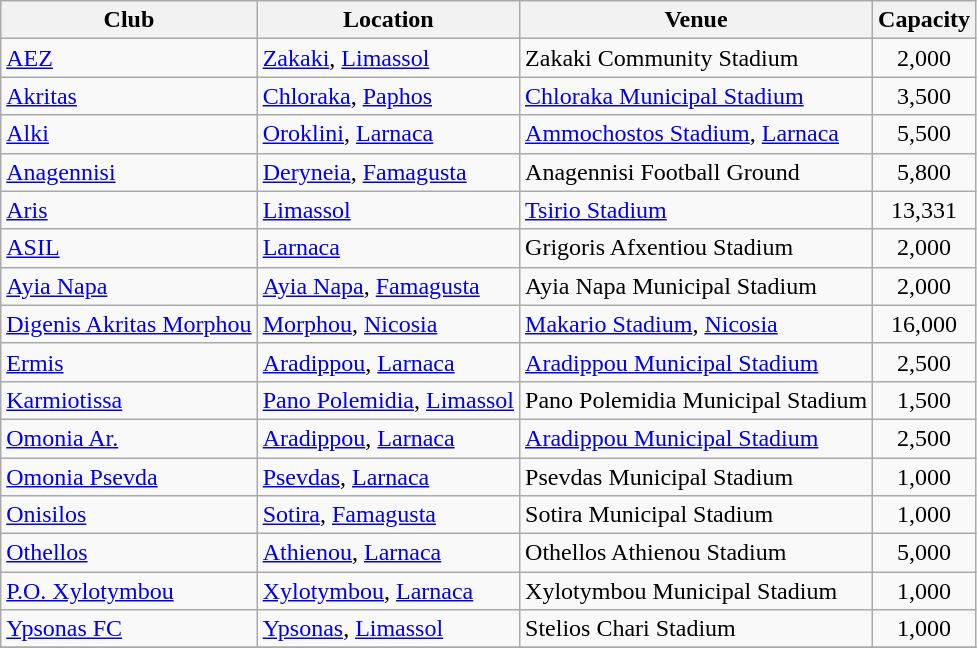<table class="wikitable sortable">
<tr>
<th>Club</th>
<th>Location</th>
<th>Venue</th>
<th>Capacity</th>
</tr>
<tr>
<td><a href='#'>AEZ</a></td>
<td><a href='#'>Zakaki</a>, <a href='#'>Limassol</a></td>
<td>Zakaki Community Stadium</td>
<td align="center">2,000</td>
</tr>
<tr>
<td><a href='#'>Akritas</a></td>
<td><a href='#'>Chloraka</a>, <a href='#'>Paphos</a></td>
<td><a href='#'>Chloraka Municipal Stadium</a></td>
<td align="center">3,500</td>
</tr>
<tr>
<td><a href='#'>Alki</a></td>
<td><a href='#'>Oroklini</a>, <a href='#'>Larnaca</a></td>
<td><a href='#'>Ammochostos Stadium</a>, <a href='#'>Larnaca</a></td>
<td align="center">5,500</td>
</tr>
<tr>
<td><a href='#'>Anagennisi</a></td>
<td><a href='#'>Deryneia</a>, <a href='#'>Famagusta</a></td>
<td>Anagennisi Football Ground</td>
<td align="center">5,800</td>
</tr>
<tr>
<td><a href='#'>Aris</a></td>
<td><a href='#'>Limassol</a></td>
<td><a href='#'>Tsirio Stadium</a></td>
<td align="center">13,331</td>
</tr>
<tr>
<td><a href='#'>ASIL</a></td>
<td><a href='#'>Larnaca</a></td>
<td>Grigoris Afxentiou Stadium</td>
<td align="center">2,000</td>
</tr>
<tr>
<td><a href='#'>Ayia Napa</a></td>
<td><a href='#'>Ayia Napa</a>, <a href='#'>Famagusta</a></td>
<td>Ayia Napa Municipal Stadium</td>
<td align="center">2,000</td>
</tr>
<tr>
<td><a href='#'>Digenis Akritas Morphou</a></td>
<td><a href='#'>Morphou</a>, <a href='#'>Nicosia</a></td>
<td><a href='#'>Makario Stadium</a>, <a href='#'>Nicosia</a></td>
<td align="center">16,000</td>
</tr>
<tr>
<td><a href='#'>Ermis</a></td>
<td><a href='#'>Aradippou</a>, <a href='#'>Larnaca</a></td>
<td><a href='#'>Aradippou Municipal Stadium</a></td>
<td align="center">2,500</td>
</tr>
<tr>
<td><a href='#'>Karmiotissa</a></td>
<td><a href='#'>Pano Polemidia</a>, <a href='#'>Limassol</a></td>
<td>Pano Polemidia Municipal Stadium</td>
<td align="center">1,500</td>
</tr>
<tr>
<td><a href='#'>Omonia Ar.</a></td>
<td><a href='#'>Aradippou</a>, <a href='#'>Larnaca</a></td>
<td><a href='#'>Aradippou Municipal Stadium</a></td>
<td align="center">2,500</td>
</tr>
<tr>
<td><a href='#'>Omonia Psevda</a></td>
<td><a href='#'>Psevdas</a>, <a href='#'>Larnaca</a></td>
<td>Psevdas Municipal Stadium</td>
<td align="center">1,000</td>
</tr>
<tr>
<td><a href='#'>Onisilos</a></td>
<td><a href='#'>Sotira</a>, <a href='#'>Famagusta</a></td>
<td>Sotira Municipal Stadium</td>
<td align="center">1,000</td>
</tr>
<tr>
<td><a href='#'>Othellos</a></td>
<td><a href='#'>Athienou</a>, <a href='#'>Larnaca</a></td>
<td>Othellos Athienou Stadium</td>
<td align="center">5,000</td>
</tr>
<tr>
<td><a href='#'>P.O. Xylotymbou</a></td>
<td><a href='#'>Xylotymbou</a>, <a href='#'>Larnaca</a></td>
<td>Xylotymbou Municipal Stadium</td>
<td align="center">1,000</td>
</tr>
<tr>
<td><a href='#'>Ypsonas FC</a></td>
<td><a href='#'>Ypsonas</a>, <a href='#'>Limassol</a></td>
<td>Stelios Chari Stadium</td>
<td align="center">1,000</td>
</tr>
<tr>
</tr>
</table>
